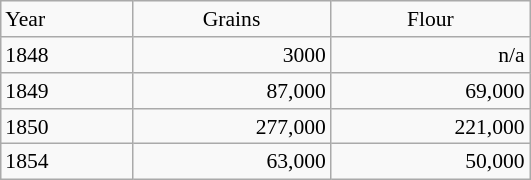<table class="wikitable" style="float:right; margin-left:25px; width:28%; font-size:90%; border:1px solid darkgrey;">
<tr>
<td valign="top">Year</td>
<td style="vertical-align:top; text-align:center;">Grains</td>
<td style="vertical-align:top; text-align:center;">Flour</td>
</tr>
<tr>
<td valign="top">1848</td>
<td style="text-align:right; vertical-align:top;">3000</td>
<td style="text-align:right; vertical-align:top;">n/a</td>
</tr>
<tr>
<td valign="top">1849</td>
<td style="text-align:right; vertical-align:top;">87,000</td>
<td style="text-align:right; vertical-align:top;">69,000</td>
</tr>
<tr>
<td valign="top">1850</td>
<td style="text-align:right; vertical-align:top;">277,000</td>
<td style="text-align:right; vertical-align:top;">221,000</td>
</tr>
<tr>
<td valign="top">1854</td>
<td style="text-align:right; vertical-align:top;">63,000</td>
<td style="text-align:right; vertical-align:top;">50,000</td>
</tr>
</table>
